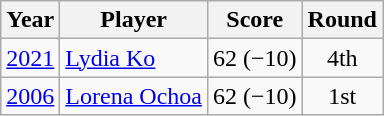<table class="wikitable">
<tr>
<th>Year</th>
<th>Player</th>
<th>Score</th>
<th>Round</th>
</tr>
<tr>
<td><a href='#'>2021</a></td>
<td><a href='#'>Lydia Ko</a></td>
<td>62 (−10)</td>
<td align=center>4th</td>
</tr>
<tr>
<td><a href='#'>2006</a></td>
<td><a href='#'>Lorena Ochoa</a></td>
<td>62 (−10)</td>
<td align=center>1st</td>
</tr>
</table>
